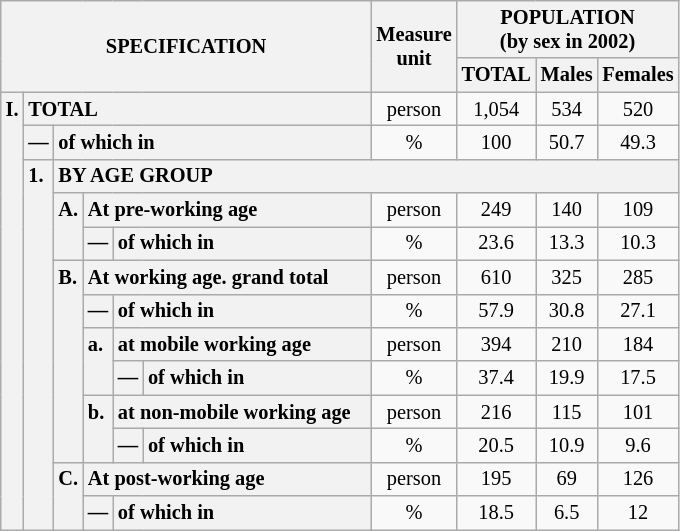<table class="wikitable" style="font-size:85%; text-align:center">
<tr>
<th rowspan="2" colspan="6">SPECIFICATION</th>
<th rowspan="2">Measure<br> unit</th>
<th colspan="3" rowspan="1">POPULATION<br> (by sex in 2002)</th>
</tr>
<tr>
<th>TOTAL</th>
<th>Males</th>
<th>Females</th>
</tr>
<tr>
<th style="text-align:left" valign="top" rowspan="13">I.</th>
<th style="text-align:left" colspan="5">TOTAL</th>
<td>person</td>
<td>1,054</td>
<td>534</td>
<td>520</td>
</tr>
<tr>
<th style="text-align:left" valign="top">—</th>
<th style="text-align:left" colspan="4">of which in</th>
<td>%</td>
<td>100</td>
<td>50.7</td>
<td>49.3</td>
</tr>
<tr>
<th style="text-align:left" valign="top" rowspan="11">1.</th>
<th style="text-align:left" colspan="19">BY AGE GROUP</th>
</tr>
<tr>
<th style="text-align:left" valign="top" rowspan="2">A.</th>
<th style="text-align:left" colspan="3">At pre-working age</th>
<td>person</td>
<td>249</td>
<td>140</td>
<td>109</td>
</tr>
<tr>
<th style="text-align:left" valign="top">—</th>
<th style="text-align:left" valign="top" colspan="2">of which in</th>
<td>%</td>
<td>23.6</td>
<td>13.3</td>
<td>10.3</td>
</tr>
<tr>
<th style="text-align:left" valign="top" rowspan="6">B.</th>
<th style="text-align:left" colspan="3">At working age. grand total</th>
<td>person</td>
<td>610</td>
<td>325</td>
<td>285</td>
</tr>
<tr>
<th style="text-align:left" valign="top">—</th>
<th style="text-align:left" valign="top" colspan="2">of which in</th>
<td>%</td>
<td>57.9</td>
<td>30.8</td>
<td>27.1</td>
</tr>
<tr>
<th style="text-align:left" valign="top" rowspan="2">a.</th>
<th style="text-align:left" colspan="2">at mobile working age</th>
<td>person</td>
<td>394</td>
<td>210</td>
<td>184</td>
</tr>
<tr>
<th style="text-align:left" valign="top">—</th>
<th style="text-align:left" valign="top" colspan="1">of which in                        </th>
<td>%</td>
<td>37.4</td>
<td>19.9</td>
<td>17.5</td>
</tr>
<tr>
<th style="text-align:left" valign="top" rowspan="2">b.</th>
<th style="text-align:left" colspan="2">at non-mobile working age</th>
<td>person</td>
<td>216</td>
<td>115</td>
<td>101</td>
</tr>
<tr>
<th style="text-align:left" valign="top">—</th>
<th style="text-align:left" valign="top" colspan="1">of which in                        </th>
<td>%</td>
<td>20.5</td>
<td>10.9</td>
<td>9.6</td>
</tr>
<tr>
<th style="text-align:left" valign="top" rowspan="2">C.</th>
<th style="text-align:left" colspan="3">At post-working age</th>
<td>person</td>
<td>195</td>
<td>69</td>
<td>126</td>
</tr>
<tr>
<th style="text-align:left" valign="top">—</th>
<th style="text-align:left" valign="top" colspan="2">of which in</th>
<td>%</td>
<td>18.5</td>
<td>6.5</td>
<td>12</td>
</tr>
</table>
